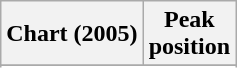<table class="wikitable sortable plainrowheaders" style="text-align:center">
<tr>
<th scope="col">Chart (2005)</th>
<th scope="col">Peak<br>position</th>
</tr>
<tr>
</tr>
<tr>
</tr>
<tr>
</tr>
<tr>
</tr>
</table>
